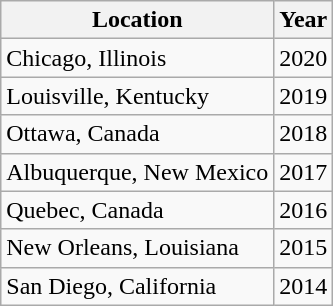<table class="wikitable">
<tr>
<th>Location</th>
<th>Year</th>
</tr>
<tr>
<td>Chicago, Illinois</td>
<td>2020</td>
</tr>
<tr>
<td>Louisville, Kentucky</td>
<td>2019</td>
</tr>
<tr>
<td>Ottawa, Canada</td>
<td>2018</td>
</tr>
<tr>
<td>Albuquerque, New Mexico</td>
<td>2017</td>
</tr>
<tr>
<td>Quebec, Canada</td>
<td>2016</td>
</tr>
<tr>
<td>New Orleans, Louisiana</td>
<td>2015</td>
</tr>
<tr>
<td>San Diego, California</td>
<td>2014</td>
</tr>
</table>
